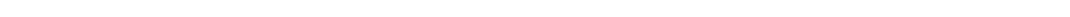<table style="width:88%; text-align:center;">
<tr style="color:white;">
<td style="background:"><strong>6</strong></td>
<td style="background:"><strong>7</strong></td>
<td style="background:"><strong>19</strong></td>
</tr>
</table>
